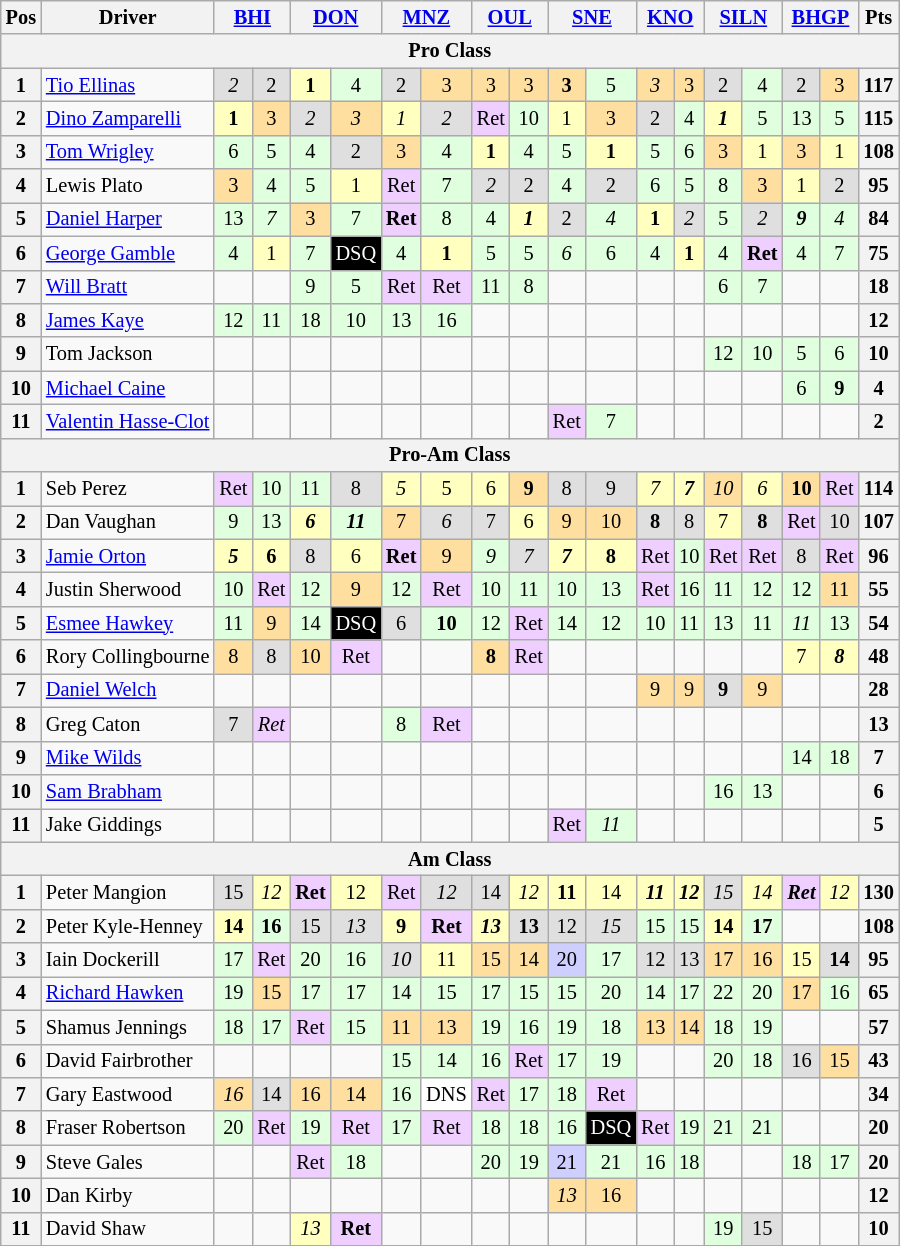<table class="wikitable" style="font-size: 85%; text-align: center;">
<tr valign="top">
<th valign="middle">Pos</th>
<th valign="middle">Driver</th>
<th colspan="2"><a href='#'>BHI</a></th>
<th colspan="2"><a href='#'>DON</a></th>
<th colspan="2"><a href='#'>MNZ</a></th>
<th colspan="2"><a href='#'>OUL</a></th>
<th colspan="2"><a href='#'>SNE</a></th>
<th colspan="2"><a href='#'>KNO</a></th>
<th colspan="2"><a href='#'>SILN</a></th>
<th colspan="2"><a href='#'>BHGP</a></th>
<th valign="middle">Pts</th>
</tr>
<tr>
<th colspan=19>Pro Class</th>
</tr>
<tr>
<th>1</th>
<td align=left> <a href='#'>Tio Ellinas</a></td>
<td style="background:#DFDFDF;"><em>2</em></td>
<td style="background:#DFDFDF;">2</td>
<td style="background:#FFFFBF;"><strong>1</strong></td>
<td style="background:#DFFFDF;">4</td>
<td style="background:#DFDFDF;">2</td>
<td style="background:#FFDF9F;">3</td>
<td style="background:#FFDF9F;">3</td>
<td style="background:#FFDF9F;">3</td>
<td style="background:#FFDF9F;"><strong>3</strong></td>
<td style="background:#DFFFDF;">5</td>
<td style="background:#FFDF9F;"><em>3</em></td>
<td style="background:#FFDF9F;">3</td>
<td style="background:#DFDFDF;">2</td>
<td style="background:#DFFFDF;">4</td>
<td style="background:#DFDFDF;">2</td>
<td style="background:#FFDF9F;">3</td>
<th>117</th>
</tr>
<tr>
<th>2</th>
<td align=left> <a href='#'>Dino Zamparelli</a></td>
<td style="background:#FFFFBF;"><strong>1</strong></td>
<td style="background:#FFDF9F;">3</td>
<td style="background:#DFDFDF;"><em>2</em></td>
<td style="background:#FFDF9F;"><em>3</em></td>
<td style="background:#FFFFBF;"><em>1</em></td>
<td style="background:#DFDFDF;"><em>2</em></td>
<td style="background:#EFCFFF;">Ret</td>
<td style="background:#DFFFDF;">10</td>
<td style="background:#FFFFBF;">1</td>
<td style="background:#FFDF9F;">3</td>
<td style="background:#DFDFDF;">2</td>
<td style="background:#DFFFDF;">4</td>
<td style="background:#FFFFBF;"><strong><em>1</em></strong></td>
<td style="background:#DFFFDF;">5</td>
<td style="background:#DFFFDF;">13</td>
<td style="background:#DFFFDF;">5</td>
<th>115</th>
</tr>
<tr>
<th>3</th>
<td align=left> <a href='#'>Tom Wrigley</a></td>
<td style="background:#DFFFDF;">6</td>
<td style="background:#DFFFDF;">5</td>
<td style="background:#DFFFDF;">4</td>
<td style="background:#DFDFDF;">2</td>
<td style="background:#FFDF9F;">3</td>
<td style="background:#DFFFDF;">4</td>
<td style="background:#FFFFBF;"><strong>1</strong></td>
<td style="background:#DFFFDF;">4</td>
<td style="background:#DFFFDF;">5</td>
<td style="background:#FFFFBF;"><strong>1</strong></td>
<td style="background:#DFFFDF;">5</td>
<td style="background:#DFFFDF;">6</td>
<td style="background:#FFDF9F;">3</td>
<td style="background:#FFFFBF;">1</td>
<td style="background:#FFDF9F;">3</td>
<td style="background:#FFFFBF;">1</td>
<th>108</th>
</tr>
<tr>
<th>4</th>
<td align=left> Lewis Plato</td>
<td style="background:#FFDF9F;">3</td>
<td style="background:#DFFFDF;">4</td>
<td style="background:#DFFFDF;">5</td>
<td style="background:#FFFFBF;">1</td>
<td style="background:#EFCFFF;">Ret</td>
<td style="background:#DFFFDF;">7</td>
<td style="background:#DFDFDF;"><em>2</em></td>
<td style="background:#DFDFDF;">2</td>
<td style="background:#DFFFDF;">4</td>
<td style="background:#DFDFDF;">2</td>
<td style="background:#DFFFDF;">6</td>
<td style="background:#DFFFDF;">5</td>
<td style="background:#DFFFDF;">8</td>
<td style="background:#FFDF9F;">3</td>
<td style="background:#FFFFBF;">1</td>
<td style="background:#DFDFDF;">2</td>
<th>95</th>
</tr>
<tr>
<th>5</th>
<td align=left> <a href='#'>Daniel Harper</a></td>
<td style="background:#DFFFDF;">13</td>
<td style="background:#DFFFDF;"><em>7</em></td>
<td style="background:#FFDF9F;">3</td>
<td style="background:#DFFFDF;">7</td>
<td style="background:#EFCFFF;"><strong>Ret</strong></td>
<td style="background:#DFFFDF;">8</td>
<td style="background:#DFFFDF;">4</td>
<td style="background:#FFFFBF;"><strong><em>1</em></strong></td>
<td style="background:#DFDFDF;">2</td>
<td style="background:#DFFFDF;"><em>4</em></td>
<td style="background:#FFFFBF;"><strong>1</strong></td>
<td style="background:#DFDFDF;"><em>2</em></td>
<td style="background:#DFFFDF;">5</td>
<td style="background:#DFDFDF;"><em>2</em></td>
<td style="background:#DFFFDF;"><strong><em>9</em></strong></td>
<td style="background:#DFFFDF;"><em>4</em></td>
<th>84</th>
</tr>
<tr>
<th>6</th>
<td align=left> <a href='#'>George Gamble</a></td>
<td style="background:#DFFFDF;">4</td>
<td style="background:#FFFFBF;">1</td>
<td style="background:#DFFFDF;">7</td>
<td style="background-color:#000000; color:white">DSQ</td>
<td style="background:#DFFFDF;">4</td>
<td style="background:#FFFFBF;"><strong>1</strong></td>
<td style="background:#DFFFDF;">5</td>
<td style="background:#DFFFDF;">5</td>
<td style="background:#DFFFDF;"><em>6</em></td>
<td style="background:#DFFFDF;">6</td>
<td style="background:#DFFFDF;">4</td>
<td style="background:#FFFFBF;"><strong>1</strong></td>
<td style="background:#DFFFDF;">4</td>
<td style="background:#EFCFFF;"><strong>Ret</strong></td>
<td style="background:#DFFFDF;">4</td>
<td style="background:#DFFFDF;">7</td>
<th>75</th>
</tr>
<tr>
<th>7</th>
<td align=left> <a href='#'>Will Bratt</a></td>
<td></td>
<td></td>
<td style="background:#DFFFDF;">9</td>
<td style="background:#DFFFDF;">5</td>
<td style="background:#EFCFFF;">Ret</td>
<td style="background:#EFCFFF;">Ret</td>
<td style="background:#DFFFDF;">11</td>
<td style="background:#DFFFDF;">8</td>
<td></td>
<td></td>
<td></td>
<td></td>
<td style="background:#DFFFDF;">6</td>
<td style="background:#DFFFDF;">7</td>
<td></td>
<td></td>
<th>18</th>
</tr>
<tr>
<th>8</th>
<td align=left> <a href='#'>James Kaye</a></td>
<td style="background:#DFFFDF;">12</td>
<td style="background:#DFFFDF;">11</td>
<td style="background:#DFFFDF;">18</td>
<td style="background:#DFFFDF;">10</td>
<td style="background:#DFFFDF;">13</td>
<td style="background:#DFFFDF;">16</td>
<td></td>
<td></td>
<td></td>
<td></td>
<td></td>
<td></td>
<td></td>
<td></td>
<td></td>
<td></td>
<th>12</th>
</tr>
<tr>
<th>9</th>
<td align=left> Tom Jackson</td>
<td></td>
<td></td>
<td></td>
<td></td>
<td></td>
<td></td>
<td></td>
<td></td>
<td></td>
<td></td>
<td></td>
<td></td>
<td style="background:#DFFFDF;">12</td>
<td style="background:#DFFFDF;">10</td>
<td style="background:#DFFFDF;">5</td>
<td style="background:#DFFFDF;">6</td>
<th>10</th>
</tr>
<tr>
<th>10</th>
<td align=left> <a href='#'>Michael Caine</a></td>
<td></td>
<td></td>
<td></td>
<td></td>
<td></td>
<td></td>
<td></td>
<td></td>
<td></td>
<td></td>
<td></td>
<td></td>
<td></td>
<td></td>
<td style="background:#DFFFDF;">6</td>
<td style="background:#DFFFDF;"><strong>9</strong></td>
<th>4</th>
</tr>
<tr>
<th>11</th>
<td align=left> <a href='#'>Valentin Hasse-Clot</a></td>
<td></td>
<td></td>
<td></td>
<td></td>
<td></td>
<td></td>
<td></td>
<td></td>
<td style="background:#EFCFFF;">Ret</td>
<td style="background:#DFFFDF;">7</td>
<td></td>
<td></td>
<td></td>
<td></td>
<td></td>
<td></td>
<th>2</th>
</tr>
<tr>
<th colspan=19>Pro-Am Class</th>
</tr>
<tr>
<th>1</th>
<td align=left> Seb Perez</td>
<td style="background:#EFCFFF;">Ret</td>
<td style="background:#DFFFDF;">10</td>
<td style="background:#DFFFDF;">11</td>
<td style="background:#DFDFDF;">8</td>
<td style="background:#FFFFBF;"><em>5</em></td>
<td style="background:#FFFFBF;">5</td>
<td style="background:#FFFFBF;">6</td>
<td style="background:#FFDF9F;"><strong>9</strong></td>
<td style="background:#DFDFDF;">8</td>
<td style="background:#DFDFDF;">9</td>
<td style="background:#FFFFBF;"><em>7</em></td>
<td style="background:#FFFFBF;"><strong><em>7</em></strong></td>
<td style="background:#FFDF9F;"><em>10</em></td>
<td style="background:#FFFFBF;"><em>6</em></td>
<td style="background:#FFDF9F;"><strong>10</strong></td>
<td style="background:#EFCFFF;">Ret</td>
<th>114</th>
</tr>
<tr>
<th>2</th>
<td align=left> Dan Vaughan</td>
<td style="background:#DFFFDF;">9</td>
<td style="background:#DFFFDF;">13</td>
<td style="background:#FFFFBF;"><strong><em>6</em></strong></td>
<td style="background:#DFFFDF;"><strong><em>11</em></strong></td>
<td style="background:#FFDF9F;">7</td>
<td style="background:#DFDFDF;"><em>6</em></td>
<td style="background:#DFDFDF;">7</td>
<td style="background:#FFFFBF;">6</td>
<td style="background:#FFDF9F;">9</td>
<td style="background:#FFDF9F;">10</td>
<td style="background:#DFDFDF;"><strong>8</strong></td>
<td style="background:#DFDFDF;">8</td>
<td style="background:#FFFFBF;">7</td>
<td style="background:#DFDFDF;"><strong>8</strong></td>
<td style="background:#EFCFFF;">Ret</td>
<td style="background:#DFDFDF;">10</td>
<th>107</th>
</tr>
<tr>
<th>3</th>
<td align=left> <a href='#'>Jamie Orton</a></td>
<td style="background:#FFFFBF;"><strong><em>5</em></strong></td>
<td style="background:#FFFFBF;"><strong>6</strong></td>
<td style="background:#DFDFDF;">8</td>
<td style="background:#FFFFBF;">6</td>
<td style="background:#EFCFFF;"><strong>Ret</strong></td>
<td style="background:#FFDF9F;">9</td>
<td style="background:#DFFFDF;"><em>9</em></td>
<td style="background:#DFDFDF;"><em>7</em></td>
<td style="background:#FFFFBF;"><strong><em>7</em></strong></td>
<td style="background:#FFFFBF;"><strong>8</strong></td>
<td style="background:#EFCFFF;">Ret</td>
<td style="background:#DFFFDF;">10</td>
<td style="background:#EFCFFF;">Ret</td>
<td style="background:#EFCFFF;">Ret</td>
<td style="background:#DFDFDF;">8</td>
<td style="background:#EFCFFF;">Ret</td>
<th>96</th>
</tr>
<tr>
<th>4</th>
<td align=left> Justin Sherwood</td>
<td style="background:#DFFFDF;">10</td>
<td style="background:#EFCFFF;">Ret</td>
<td style="background:#DFFFDF;">12</td>
<td style="background:#FFDF9F;">9</td>
<td style="background:#DFFFDF;">12</td>
<td style="background:#EFCFFF;">Ret</td>
<td style="background:#DFFFDF;">10</td>
<td style="background:#DFFFDF;">11</td>
<td style="background:#DFFFDF;">10</td>
<td style="background:#DFFFDF;">13</td>
<td style="background:#EFCFFF;">Ret</td>
<td style="background:#DFFFDF;">16</td>
<td style="background:#DFFFDF;">11</td>
<td style="background:#DFFFDF;">12</td>
<td style="background:#DFFFDF;">12</td>
<td style="background:#FFDF9F;">11</td>
<th>55</th>
</tr>
<tr>
<th>5</th>
<td align=left> <a href='#'>Esmee Hawkey</a></td>
<td style="background:#DFFFDF;">11</td>
<td style="background:#FFDF9F;">9</td>
<td style="background:#DFFFDF;">14</td>
<td style="background-color:#000000; color:white">DSQ</td>
<td style="background:#DFDFDF;">6</td>
<td style="background:#DFFFDF;"><strong>10</strong></td>
<td style="background:#DFFFDF;">12</td>
<td style="background:#EFCFFF;">Ret</td>
<td style="background:#DFFFDF;">14</td>
<td style="background:#DFFFDF;">12</td>
<td style="background:#DFFFDF;">10</td>
<td style="background:#DFFFDF;">11</td>
<td style="background:#DFFFDF;">13</td>
<td style="background:#DFFFDF;">11</td>
<td style="background:#DFFFDF;"><em>11</em></td>
<td style="background:#DFFFDF;">13</td>
<th>54</th>
</tr>
<tr>
<th>6</th>
<td align=left> Rory Collingbourne</td>
<td style="background:#FFDF9F;">8</td>
<td style="background:#DFDFDF;">8</td>
<td style="background:#FFDF9F;">10</td>
<td style="background:#EFCFFF;">Ret</td>
<td></td>
<td></td>
<td style="background:#FFDF9F;"><strong>8</strong></td>
<td style="background:#EFCFFF;">Ret</td>
<td></td>
<td></td>
<td></td>
<td></td>
<td></td>
<td></td>
<td style="background:#FFFFBF;">7</td>
<td style="background:#FFFFBF;"><strong><em>8</em></strong></td>
<th>48</th>
</tr>
<tr>
<th>7</th>
<td align=left> <a href='#'>Daniel Welch</a></td>
<td></td>
<td></td>
<td></td>
<td></td>
<td></td>
<td></td>
<td></td>
<td></td>
<td></td>
<td></td>
<td style="background:#FFDF9F;">9</td>
<td style="background:#FFDF9F;">9</td>
<td style="background:#DFDFDF;"><strong>9</strong></td>
<td style="background:#FFDF9F;">9</td>
<td></td>
<td></td>
<th>28</th>
</tr>
<tr>
<th>8</th>
<td align=left> Greg Caton</td>
<td style="background:#DFDFDF;">7</td>
<td style="background:#EFCFFF;"><em>Ret</em></td>
<td></td>
<td></td>
<td style="background:#DFFFDF;">8</td>
<td style="background:#EFCFFF;">Ret</td>
<td></td>
<td></td>
<td></td>
<td></td>
<td></td>
<td></td>
<td></td>
<td></td>
<td></td>
<td></td>
<th>13</th>
</tr>
<tr>
<th>9</th>
<td align=left> <a href='#'>Mike Wilds</a></td>
<td></td>
<td></td>
<td></td>
<td></td>
<td></td>
<td></td>
<td></td>
<td></td>
<td></td>
<td></td>
<td></td>
<td></td>
<td></td>
<td></td>
<td style="background:#DFFFDF;">14</td>
<td style="background:#DFFFDF;">18</td>
<th>7</th>
</tr>
<tr>
<th>10</th>
<td align=left> <a href='#'>Sam Brabham</a></td>
<td></td>
<td></td>
<td></td>
<td></td>
<td></td>
<td></td>
<td></td>
<td></td>
<td></td>
<td></td>
<td></td>
<td></td>
<td style="background:#DFFFDF;">16</td>
<td style="background:#DFFFDF;">13</td>
<td></td>
<td></td>
<th>6</th>
</tr>
<tr>
<th>11</th>
<td align=left> Jake Giddings</td>
<td></td>
<td></td>
<td></td>
<td></td>
<td></td>
<td></td>
<td></td>
<td></td>
<td style="background:#EFCFFF;">Ret</td>
<td style="background:#DFFFDF;"><em>11</em></td>
<td></td>
<td></td>
<td></td>
<td></td>
<td></td>
<td></td>
<th>5</th>
</tr>
<tr>
<th colspan=19>Am Class</th>
</tr>
<tr>
<th>1</th>
<td align=left> Peter Mangion</td>
<td style="background:#DFDFDF;">15</td>
<td style="background:#FFFFBF;"><em>12</em></td>
<td style="background:#EFCFFF;"><strong>Ret</strong></td>
<td style="background:#FFFFBF;">12</td>
<td style="background:#EFCFFF;">Ret</td>
<td style="background:#DFDFDF;"><em>12</em></td>
<td style="background:#DFDFDF;">14</td>
<td style="background:#FFFFBF;"><em>12</em></td>
<td style="background:#FFFFBF;"><strong>11</strong></td>
<td style="background:#FFFFBF;">14</td>
<td style="background:#FFFFBF;"><strong><em>11</em></strong></td>
<td style="background:#FFFFBF;"><strong><em>12</em></strong></td>
<td style="background:#DFDFDF;"><em>15</em></td>
<td style="background:#FFFFBF;"><em>14</em></td>
<td style="background:#EFCFFF;"><strong><em>Ret</em></strong></td>
<td style="background:#FFFFBF;"><em>12</em></td>
<th>130</th>
</tr>
<tr>
<th>2</th>
<td align=left> Peter Kyle-Henney</td>
<td style="background:#FFFFBF;"><strong>14</strong></td>
<td style="background:#DFFFDF;"><strong>16</strong></td>
<td style="background:#DFDFDF;">15</td>
<td style="background:#DFDFDF;"><em>13</em></td>
<td style="background:#FFFFBF;"><strong>9</strong></td>
<td style="background:#EFCFFF;"><strong>Ret</strong></td>
<td style="background:#FFFFBF;"><strong><em>13</em></strong></td>
<td style="background:#DFDFDF;"><strong>13</strong></td>
<td style="background:#DFDFDF;">12</td>
<td style="background:#DFDFDF;"><em>15</em></td>
<td style="background:#DFFFDF;">15</td>
<td style="background:#DFFFDF;">15</td>
<td style="background:#FFFFBF;"><strong>14</strong></td>
<td style="background:#DFFFDF;"><strong>17</strong></td>
<td></td>
<td></td>
<th>108</th>
</tr>
<tr>
<th>3</th>
<td align=left> Iain Dockerill</td>
<td style="background:#DFFFDF;">17</td>
<td style="background:#EFCFFF;">Ret</td>
<td style="background:#DFFFDF;">20</td>
<td style="background:#DFFFDF;">16</td>
<td style="background:#DFDFDF;"><em>10</em></td>
<td style="background:#FFFFBF;">11</td>
<td style="background:#FFDF9F;">15</td>
<td style="background:#FFDF9F;">14</td>
<td style="background:#CFCFFF;">20</td>
<td style="background:#DFFFDF;">17</td>
<td style="background:#DFDFDF;">12</td>
<td style="background:#DFDFDF;">13</td>
<td style="background:#FFDF9F;">17</td>
<td style="background:#FFDF9F;">16</td>
<td style="background:#FFFFBF;">15</td>
<td style="background:#DFDFDF;"><strong>14</strong></td>
<th>95</th>
</tr>
<tr>
<th>4</th>
<td align=left> <a href='#'>Richard Hawken</a></td>
<td style="background:#DFFFDF;">19</td>
<td style="background:#FFDF9F;">15</td>
<td style="background:#DFFFDF;">17</td>
<td style="background:#DFFFDF;">17</td>
<td style="background:#DFFFDF;">14</td>
<td style="background:#DFFFDF;">15</td>
<td style="background:#DFFFDF;">17</td>
<td style="background:#DFFFDF;">15</td>
<td style="background:#DFFFDF;">15</td>
<td style="background:#DFFFDF;">20</td>
<td style="background:#DFFFDF;">14</td>
<td style="background:#DFFFDF;">17</td>
<td style="background:#DFFFDF;">22</td>
<td style="background:#DFFFDF;">20</td>
<td style="background:#FFDF9F;">17</td>
<td style="background:#DFFFDF;">16</td>
<th>65</th>
</tr>
<tr>
<th>5</th>
<td align=left> Shamus Jennings</td>
<td style="background:#DFFFDF;">18</td>
<td style="background:#DFFFDF;">17</td>
<td style="background:#EFCFFF;">Ret</td>
<td style="background:#DFFFDF;">15</td>
<td style="background:#FFDF9F;">11</td>
<td style="background:#FFDF9F;">13</td>
<td style="background:#DFFFDF;">19</td>
<td style="background:#DFFFDF;">16</td>
<td style="background:#DFFFDF;">19</td>
<td style="background:#DFFFDF;">18</td>
<td style="background:#FFDF9F;">13</td>
<td style="background:#FFDF9F;">14</td>
<td style="background:#DFFFDF;">18</td>
<td style="background:#DFFFDF;">19</td>
<td></td>
<td></td>
<th>57</th>
</tr>
<tr>
<th>6</th>
<td align=left> David Fairbrother</td>
<td></td>
<td></td>
<td></td>
<td></td>
<td style="background:#DFFFDF;">15</td>
<td style="background:#DFFFDF;">14</td>
<td style="background:#DFFFDF;">16</td>
<td style="background:#EFCFFF;">Ret</td>
<td style="background:#DFFFDF;">17</td>
<td style="background:#DFFFDF;">19</td>
<td></td>
<td></td>
<td style="background:#DFFFDF;">20</td>
<td style="background:#DFFFDF;">18</td>
<td style="background:#DFDFDF;">16</td>
<td style="background:#FFDF9F;">15</td>
<th>43</th>
</tr>
<tr>
<th>7</th>
<td align=left> Gary Eastwood</td>
<td style="background:#FFDF9F;"><em>16</em></td>
<td style="background:#DFDFDF;">14</td>
<td style="background:#FFDF9F;">16</td>
<td style="background:#FFDF9F;">14</td>
<td style="background:#DFFFDF;">16</td>
<td style="background:#FFFFFF;">DNS</td>
<td style="background:#EFCFFF;">Ret</td>
<td style="background:#DFFFDF;">17</td>
<td style="background:#DFFFDF;">18</td>
<td style="background:#EFCFFF;">Ret</td>
<td></td>
<td></td>
<td></td>
<td></td>
<td></td>
<td></td>
<th>34</th>
</tr>
<tr>
<th>8</th>
<td align=left> Fraser Robertson</td>
<td style="background:#DFFFDF;">20</td>
<td style="background:#EFCFFF;">Ret</td>
<td style="background:#DFFFDF;">19</td>
<td style="background:#EFCFFF;">Ret</td>
<td style="background:#DFFFDF;">17</td>
<td style="background:#EFCFFF;">Ret</td>
<td style="background:#DFFFDF;">18</td>
<td style="background:#DFFFDF;">18</td>
<td style="background:#DFFFDF;">16</td>
<td style="background-color:#000000; color:white">DSQ</td>
<td style="background:#EFCFFF;">Ret</td>
<td style="background:#DFFFDF;">19</td>
<td style="background:#DFFFDF;">21</td>
<td style="background:#DFFFDF;">21</td>
<td></td>
<td></td>
<th>20</th>
</tr>
<tr>
<th>9</th>
<td align=left> Steve Gales</td>
<td></td>
<td></td>
<td style="background:#EFCFFF;">Ret</td>
<td style="background:#DFFFDF;">18</td>
<td></td>
<td></td>
<td style="background:#DFFFDF;">20</td>
<td style="background:#DFFFDF;">19</td>
<td style="background:#CFCFFF;">21</td>
<td style="background:#DFFFDF;">21</td>
<td style="background:#DFFFDF;">16</td>
<td style="background:#DFFFDF;">18</td>
<td></td>
<td></td>
<td style="background:#DFFFDF;">18</td>
<td style="background:#DFFFDF;">17</td>
<th>20</th>
</tr>
<tr>
<th>10</th>
<td align=left> Dan Kirby</td>
<td></td>
<td></td>
<td></td>
<td></td>
<td></td>
<td></td>
<td></td>
<td></td>
<td style="background:#FFDF9F;"><em>13</em></td>
<td style="background:#FFDF9F;">16</td>
<td></td>
<td></td>
<td></td>
<td></td>
<td></td>
<td></td>
<th>12</th>
</tr>
<tr>
<th>11</th>
<td align=left> David Shaw</td>
<td></td>
<td></td>
<td style="background:#FFFFBF;"><em>13</em></td>
<td style="background:#EFCFFF;"><strong>Ret</strong></td>
<td></td>
<td></td>
<td></td>
<td></td>
<td></td>
<td></td>
<td></td>
<td></td>
<td style="background:#DFFFDF;">19</td>
<td style="background:#DFDFDF;">15</td>
<td></td>
<td></td>
<th>10</th>
</tr>
</table>
